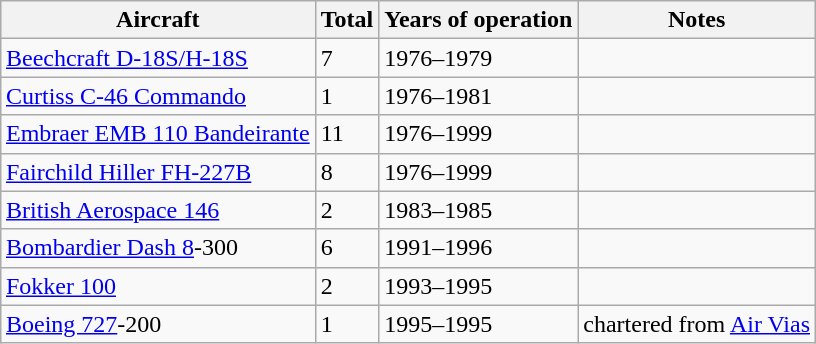<table class="wikitable" style="margin-left: auto; margin-right: auto; border: none;">
<tr>
<th>Aircraft</th>
<th>Total</th>
<th>Years of operation</th>
<th>Notes</th>
</tr>
<tr>
<td><a href='#'>Beechcraft D-18S/H-18S</a></td>
<td>7</td>
<td>1976–1979</td>
<td></td>
</tr>
<tr>
<td><a href='#'>Curtiss C-46 Commando</a></td>
<td>1</td>
<td>1976–1981</td>
<td></td>
</tr>
<tr>
<td><a href='#'>Embraer EMB 110 Bandeirante</a></td>
<td>11</td>
<td>1976–1999</td>
<td></td>
</tr>
<tr>
<td><a href='#'>Fairchild Hiller FH-227B</a></td>
<td>8</td>
<td>1976–1999</td>
<td></td>
</tr>
<tr>
<td><a href='#'>British Aerospace 146</a></td>
<td>2</td>
<td>1983–1985</td>
<td></td>
</tr>
<tr>
<td><a href='#'>Bombardier Dash 8</a>-300</td>
<td>6</td>
<td>1991–1996</td>
<td></td>
</tr>
<tr>
<td><a href='#'>Fokker 100</a></td>
<td>2</td>
<td>1993–1995</td>
<td></td>
</tr>
<tr>
<td><a href='#'>Boeing 727</a>-200</td>
<td>1</td>
<td>1995–1995</td>
<td>chartered from <a href='#'>Air Vias</a></td>
</tr>
</table>
